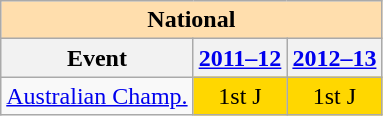<table class="wikitable" style="text-align:center">
<tr>
<th style="background-color: #ffdead; " colspan=3 align=center>National</th>
</tr>
<tr>
<th>Event</th>
<th><a href='#'>2011–12</a></th>
<th><a href='#'>2012–13</a></th>
</tr>
<tr>
<td align=left><a href='#'>Australian Champ.</a></td>
<td bgcolor=gold>1st J</td>
<td bgcolor=gold>1st J</td>
</tr>
</table>
